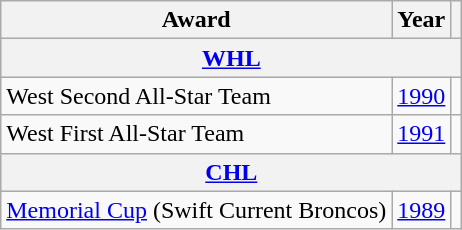<table class="wikitable">
<tr>
<th>Award</th>
<th>Year</th>
<th></th>
</tr>
<tr ALIGN="center" bgcolor="#e0e0e0">
<th colspan="3"><a href='#'>WHL</a></th>
</tr>
<tr>
<td>West Second All-Star Team</td>
<td><a href='#'>1990</a></td>
<td></td>
</tr>
<tr>
<td>West First All-Star Team</td>
<td><a href='#'>1991</a></td>
<td></td>
</tr>
<tr ALIGN="center" bgcolor="#e0e0e0">
<th colspan="3"><a href='#'>CHL</a></th>
</tr>
<tr>
<td><a href='#'>Memorial Cup</a> (Swift Current Broncos)</td>
<td><a href='#'>1989</a></td>
<td></td>
</tr>
</table>
